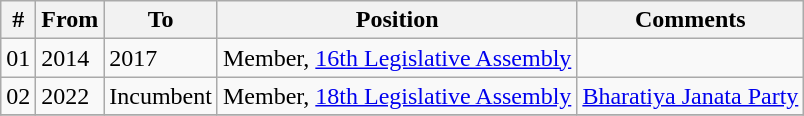<table class="wikitable sortable">
<tr>
<th>#</th>
<th>From</th>
<th>To</th>
<th>Position</th>
<th>Comments</th>
</tr>
<tr>
<td>01</td>
<td>2014</td>
<td>2017</td>
<td>Member, <a href='#'>16th Legislative Assembly</a></td>
<td></td>
</tr>
<tr>
<td>02</td>
<td>2022</td>
<td>Incumbent</td>
<td>Member, <a href='#'>18th Legislative Assembly</a></td>
<td><a href='#'>Bharatiya Janata Party</a></td>
</tr>
<tr>
</tr>
</table>
